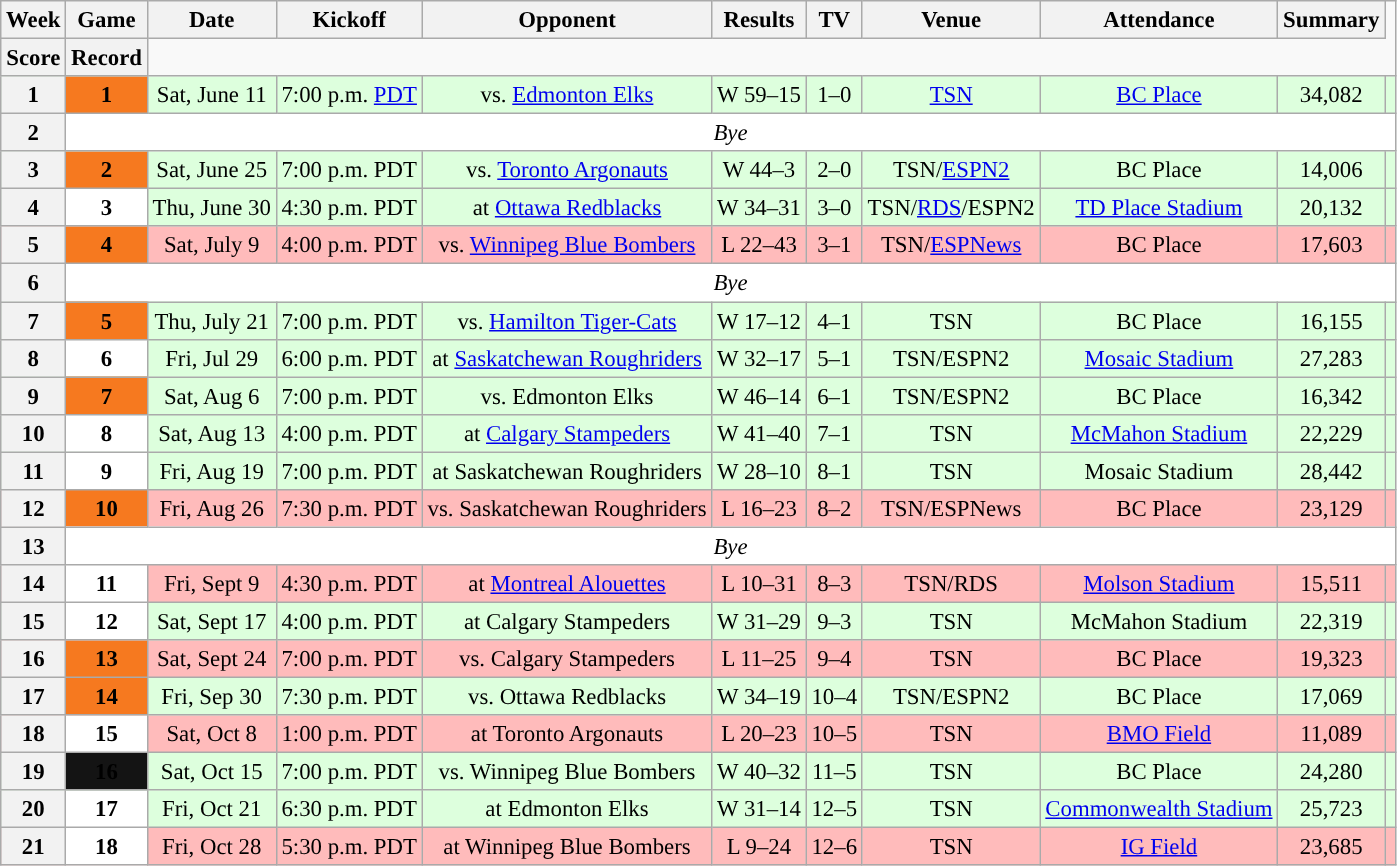<table class="wikitable" style="font-size: 95%;">
<tr>
<th scope="col">Week</th>
<th scope="col">Game</th>
<th scope="col">Date</th>
<th scope="col">Kickoff</th>
<th scope="col">Opponent</th>
<th scope="col">Results</th>
<th scope="col">TV</th>
<th scope="col">Venue</th>
<th scope="col">Attendance</th>
<th scope="col">Summary</th>
</tr>
<tr>
<th scope="col">Score</th>
<th scope="col">Record</th>
</tr>
<tr align="center" bgcolor="ddffdd">
<th align="center"><strong>1</strong></th>
<th style="text-align:center; background:#F6791F;"><span><strong>1</strong></span></th>
<td align="center">Sat, June 11</td>
<td align="center">7:00 p.m. <a href='#'>PDT</a></td>
<td align="center">vs. <a href='#'>Edmonton Elks</a></td>
<td align="center">W 59–15</td>
<td align="center">1–0</td>
<td align="center"><a href='#'>TSN</a></td>
<td align="center"><a href='#'>BC Place</a></td>
<td align="center">34,082</td>
<td align="center"></td>
</tr>
<tr align="center" bgcolor="ffffff">
<th align="center"><strong>2</strong></th>
<td colspan=10 align="center" valign="middle"><em>Bye</em></td>
</tr>
<tr align="center" bgcolor="ddffdd">
<th align="center"><strong>3</strong></th>
<th style="text-align:center; background:#F6791F;"><span><strong>2</strong></span></th>
<td align="center">Sat, June 25</td>
<td align="center">7:00 p.m. PDT</td>
<td align="center">vs. <a href='#'>Toronto Argonauts</a></td>
<td align="center">W 44–3</td>
<td align="center">2–0</td>
<td align="center">TSN/<a href='#'>ESPN2</a></td>
<td align="center">BC Place</td>
<td align="center">14,006</td>
<td align="center"></td>
</tr>
<tr align="center" bgcolor="ddffdd">
<th align="center"><strong>4</strong></th>
<th style="text-align:center; background:white;"><span><strong>3</strong></span></th>
<td align="center">Thu, June 30</td>
<td align="center">4:30 p.m. PDT</td>
<td align="center">at <a href='#'>Ottawa Redblacks</a></td>
<td align="center">W 34–31</td>
<td align="center">3–0</td>
<td align="center">TSN/<a href='#'>RDS</a>/ESPN2</td>
<td align="center"><a href='#'>TD Place Stadium</a></td>
<td align="center">20,132</td>
<td align="center"></td>
</tr>
<tr align="center" bgcolor="ffbbbb">
<th align="center"><strong>5</strong></th>
<th style="text-align:center; background:#F6791F;"><span><strong>4</strong></span></th>
<td align="center">Sat, July 9</td>
<td align="center">4:00 p.m. PDT</td>
<td align="center">vs. <a href='#'>Winnipeg Blue Bombers</a></td>
<td align="center">L 22–43</td>
<td align="center">3–1</td>
<td align="center">TSN/<a href='#'>ESPNews</a></td>
<td align="center">BC Place</td>
<td align="center">17,603</td>
<td align="center"></td>
</tr>
<tr align="center" bgcolor="ffffff">
<th align="center"><strong>6</strong></th>
<td colspan=10 align="center" valign="middle"><em>Bye</em></td>
</tr>
<tr align="center" bgcolor="ddffdd">
<th align="center"><strong>7</strong></th>
<th style="text-align:center; background:#F6791F;"><span><strong>5</strong></span></th>
<td align="center">Thu, July 21</td>
<td align="center">7:00 p.m. PDT</td>
<td align="center">vs. <a href='#'>Hamilton Tiger-Cats</a></td>
<td align="center">W 17–12</td>
<td align="center">4–1</td>
<td align="center">TSN</td>
<td align="center">BC Place</td>
<td align="center">16,155</td>
<td align="center"></td>
</tr>
<tr align="center" bgcolor="ddffdd">
<th align="center"><strong>8</strong></th>
<th style="text-align:center; background:white;"><span><strong>6</strong></span></th>
<td align="center">Fri, Jul 29</td>
<td align="center">6:00 p.m. PDT</td>
<td align="center">at <a href='#'>Saskatchewan Roughriders</a></td>
<td align="center">W 32–17</td>
<td align="center">5–1</td>
<td align="center">TSN/ESPN2</td>
<td align="center"><a href='#'>Mosaic Stadium</a></td>
<td align="center">27,283</td>
<td align="center"></td>
</tr>
<tr align="center" bgcolor="ddffdd">
<th align="center"><strong>9</strong></th>
<th style="text-align:center; background:#F6791F;"><span><strong>7</strong></span></th>
<td align="center">Sat, Aug 6</td>
<td align="center">7:00 p.m. PDT</td>
<td align="center">vs. Edmonton Elks</td>
<td align="center">W 46–14</td>
<td align="center">6–1</td>
<td align="center">TSN/ESPN2</td>
<td align="center">BC Place</td>
<td align="center">16,342</td>
<td align="center"></td>
</tr>
<tr align="center" bgcolor="ddffdd">
<th align="center"><strong>10</strong></th>
<th style="text-align:center; background:white;"><span><strong>8</strong></span></th>
<td align="center">Sat, Aug 13</td>
<td align="center">4:00 p.m. PDT</td>
<td align="center">at <a href='#'>Calgary Stampeders</a></td>
<td align="center">W 41–40</td>
<td align="center">7–1</td>
<td align="center">TSN</td>
<td align="center"><a href='#'>McMahon Stadium</a></td>
<td align="center">22,229</td>
<td align="center"></td>
</tr>
<tr align="center" bgcolor="ddffdd">
<th align="center"><strong>11</strong></th>
<th style="text-align:center; background:white;"><span><strong>9</strong></span></th>
<td align="center">Fri, Aug 19</td>
<td align="center">7:00 p.m. PDT</td>
<td align="center">at Saskatchewan Roughriders</td>
<td align="center">W 28–10</td>
<td align="center">8–1</td>
<td align="center">TSN</td>
<td align="center">Mosaic Stadium</td>
<td align="center">28,442</td>
<td align="center"></td>
</tr>
<tr align="center" bgcolor="ffbbbb">
<th align="center"><strong>12</strong></th>
<th style="text-align:center; background:#F6791F;"><span><strong>10</strong></span></th>
<td align="center">Fri, Aug 26</td>
<td align="center">7:30 p.m. PDT</td>
<td align="center">vs. Saskatchewan Roughriders</td>
<td align="center">L 16–23</td>
<td align="center">8–2</td>
<td align="center">TSN/ESPNews</td>
<td align="center">BC Place</td>
<td align="center">23,129</td>
<td align="center"></td>
</tr>
<tr align="center" bgcolor="ffffff">
<th align="center"><strong>13</strong></th>
<td colspan=10 align="center" valign="middle"><em>Bye</em></td>
</tr>
<tr align="center" bgcolor="ffbbbb">
<th align="center"><strong>14</strong></th>
<th style="text-align:center; background:white;"><span><strong>11</strong></span></th>
<td align="center">Fri, Sept 9</td>
<td align="center">4:30 p.m. PDT</td>
<td align="center">at <a href='#'>Montreal Alouettes</a></td>
<td align="center">L 10–31</td>
<td align="center">8–3</td>
<td align="center">TSN/RDS</td>
<td align="center"><a href='#'>Molson Stadium</a></td>
<td align="center">15,511</td>
<td align="center"></td>
</tr>
<tr align="center" bgcolor="ddffdd">
<th align="center"><strong>15</strong></th>
<th style="text-align:center; background:white;"><span><strong>12</strong></span></th>
<td align="center">Sat, Sept 17</td>
<td align="center">4:00 p.m. PDT</td>
<td align="center">at Calgary Stampeders</td>
<td align="center">W 31–29 </td>
<td align="center">9–3</td>
<td align="center">TSN</td>
<td align="center">McMahon Stadium</td>
<td align="center">22,319</td>
<td align="center"></td>
</tr>
<tr align="center" bgcolor="ffbbbb">
<th align="center"><strong>16</strong></th>
<th style="text-align:center; background:#F6791F;"><span><strong>13</strong></span></th>
<td align="center">Sat, Sept 24</td>
<td align="center">7:00 p.m. PDT</td>
<td align="center">vs. Calgary Stampeders</td>
<td align="center">L 11–25</td>
<td align="center">9–4</td>
<td align="center">TSN</td>
<td align="center">BC Place</td>
<td align="center">19,323</td>
<td align="center"></td>
</tr>
<tr align="center" bgcolor="ddffdd">
<th align="center"><strong>17</strong></th>
<th style="text-align:center; background:#F6791F;"><span><strong>14</strong></span></th>
<td align="center">Fri, Sep 30</td>
<td align="center">7:30 p.m. PDT</td>
<td align="center">vs. Ottawa Redblacks</td>
<td align="center">W 34–19</td>
<td align="center">10–4</td>
<td align="center">TSN/ESPN2</td>
<td align="center">BC Place</td>
<td align="center">17,069</td>
<td align="center"></td>
</tr>
<tr align="center" bgcolor="ffbbbb">
<th align="center"><strong>18</strong></th>
<th style="text-align:center; background:white;"><span><strong>15</strong></span></th>
<td align="center">Sat, Oct 8</td>
<td align="center">1:00 p.m. PDT</td>
<td align="center">at Toronto Argonauts</td>
<td align="center">L 20–23</td>
<td align="center">10–5</td>
<td align="center">TSN</td>
<td align="center"><a href='#'>BMO Field</a></td>
<td align="center">11,089</td>
<td align="center"></td>
</tr>
<tr align="center" bgcolor="ddffdd">
<th align="center"><strong>19</strong></th>
<td style="text-align:center; background:#141414;"><span><strong>16</strong></span></td>
<td align="center">Sat, Oct 15</td>
<td align="center">7:00 p.m. PDT</td>
<td align="center">vs. Winnipeg Blue Bombers</td>
<td align="center">W 40–32</td>
<td align="center">11–5</td>
<td align="center">TSN</td>
<td align="center">BC Place</td>
<td align="center">24,280</td>
<td align="center"></td>
</tr>
<tr align="center" bgcolor="ddffdd">
<th align="center"><strong>20</strong></th>
<th style="text-align:center; background:white;"><span><strong>17</strong></span></th>
<td align="center">Fri, Oct 21</td>
<td align="center">6:30 p.m. PDT</td>
<td align="center">at Edmonton Elks</td>
<td align="center">W 31–14</td>
<td align="center">12–5</td>
<td align="center">TSN</td>
<td align="center"><a href='#'>Commonwealth Stadium</a></td>
<td align="center">25,723</td>
<td align="center"></td>
</tr>
<tr align="center" bgcolor="ffbbbb">
<th align="center"><strong>21</strong></th>
<th style="text-align:center; background:white;"><span><strong>18</strong></span></th>
<td align="center">Fri, Oct 28</td>
<td align="center">5:30 p.m. PDT</td>
<td align="center">at Winnipeg Blue Bombers</td>
<td align="center">L 9–24</td>
<td align="center">12–6</td>
<td align="center">TSN</td>
<td align="center"><a href='#'>IG Field</a></td>
<td align="center">23,685</td>
<td align="center"></td>
</tr>
</table>
